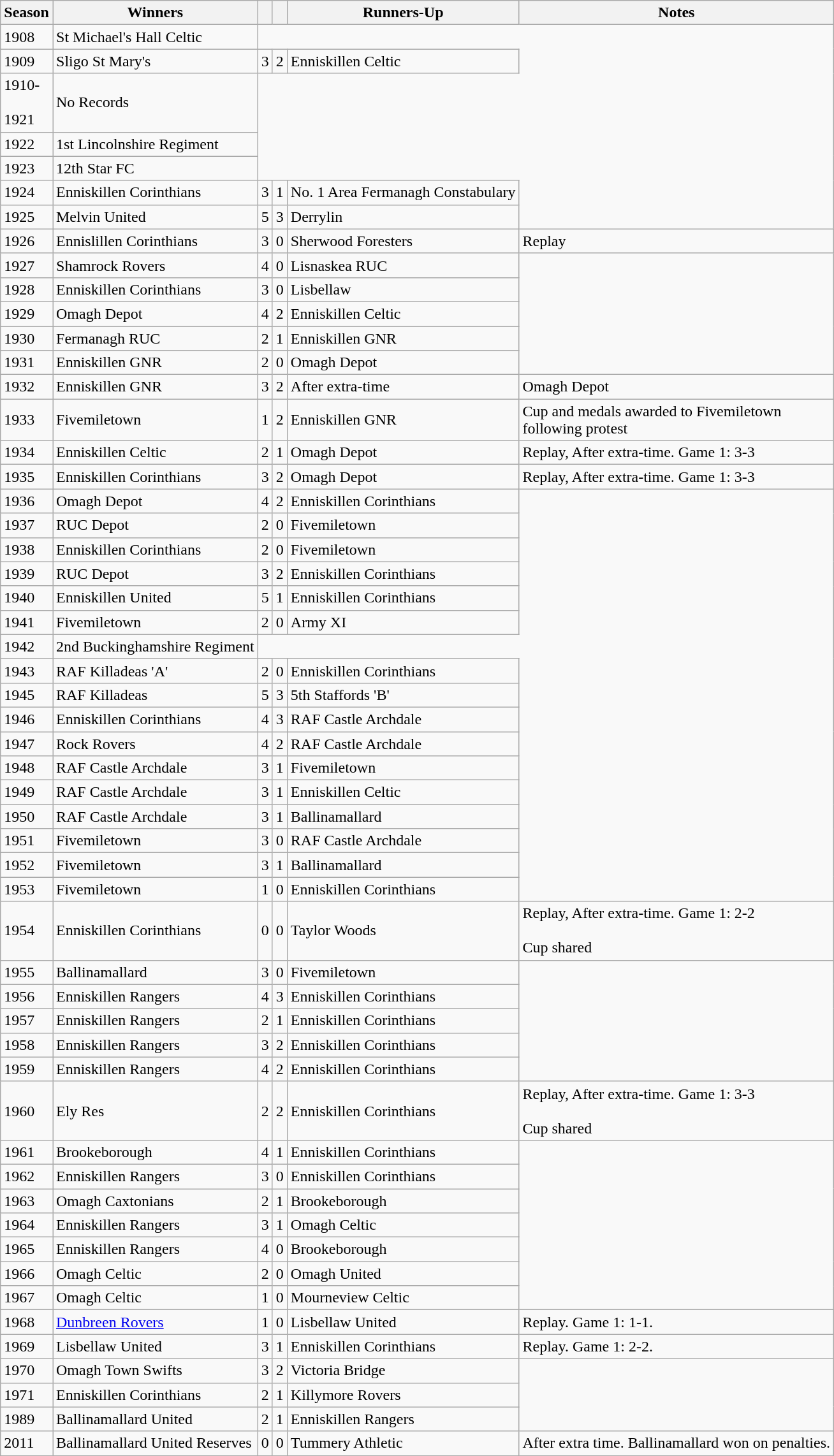<table class="wikitable">
<tr>
<th>Season</th>
<th>Winners</th>
<th></th>
<th></th>
<th>Runners-Up</th>
<th>Notes</th>
</tr>
<tr>
<td>1908</td>
<td>St Michael's Hall Celtic</td>
</tr>
<tr>
<td>1909</td>
<td>Sligo St Mary's</td>
<td>3</td>
<td>2</td>
<td>Enniskillen Celtic</td>
</tr>
<tr>
<td>1910-<br><br>1921</td>
<td>No Records</td>
</tr>
<tr>
<td>1922</td>
<td>1st Lincolnshire Regiment</td>
</tr>
<tr>
<td>1923</td>
<td>12th Star FC</td>
</tr>
<tr>
<td>1924</td>
<td>Enniskillen Corinthians</td>
<td>3</td>
<td>1</td>
<td>No. 1 Area Fermanagh Constabulary</td>
</tr>
<tr>
<td>1925</td>
<td>Melvin United</td>
<td>5</td>
<td>3</td>
<td>Derrylin</td>
</tr>
<tr>
<td>1926</td>
<td>Ennislillen Corinthians</td>
<td>3</td>
<td>0</td>
<td>Sherwood Foresters</td>
<td>Replay</td>
</tr>
<tr>
<td>1927</td>
<td>Shamrock Rovers</td>
<td>4</td>
<td>0</td>
<td>Lisnaskea RUC</td>
</tr>
<tr>
<td>1928</td>
<td>Enniskillen Corinthians</td>
<td>3</td>
<td>0</td>
<td>Lisbellaw</td>
</tr>
<tr>
<td>1929</td>
<td>Omagh Depot</td>
<td>4</td>
<td>2</td>
<td>Enniskillen Celtic</td>
</tr>
<tr>
<td>1930</td>
<td>Fermanagh RUC</td>
<td>2</td>
<td>1</td>
<td>Enniskillen GNR</td>
</tr>
<tr>
<td>1931</td>
<td>Enniskillen GNR</td>
<td>2</td>
<td>0</td>
<td>Omagh Depot</td>
</tr>
<tr>
<td>1932</td>
<td>Enniskillen GNR</td>
<td>3</td>
<td>2</td>
<td>After extra-time</td>
<td>Omagh Depot</td>
</tr>
<tr>
<td>1933</td>
<td>Fivemiletown</td>
<td>1</td>
<td>2</td>
<td>Enniskillen GNR</td>
<td>Cup and medals awarded to Fivemiletown<br>following protest</td>
</tr>
<tr>
<td>1934</td>
<td>Enniskillen Celtic</td>
<td>2</td>
<td>1</td>
<td>Omagh Depot</td>
<td>Replay, After extra-time. Game 1: 3-3</td>
</tr>
<tr>
<td>1935</td>
<td>Enniskillen Corinthians</td>
<td>3</td>
<td>2</td>
<td>Omagh Depot</td>
<td>Replay, After extra-time. Game 1: 3-3</td>
</tr>
<tr>
<td>1936</td>
<td>Omagh Depot</td>
<td>4</td>
<td>2</td>
<td>Enniskillen Corinthians</td>
</tr>
<tr>
<td>1937</td>
<td>RUC Depot</td>
<td>2</td>
<td>0</td>
<td>Fivemiletown</td>
</tr>
<tr>
<td>1938</td>
<td>Enniskillen Corinthians</td>
<td>2</td>
<td>0</td>
<td>Fivemiletown</td>
</tr>
<tr>
<td>1939</td>
<td>RUC Depot</td>
<td>3</td>
<td>2</td>
<td>Enniskillen Corinthians</td>
</tr>
<tr>
<td>1940</td>
<td>Enniskillen United</td>
<td>5</td>
<td>1</td>
<td>Enniskillen Corinthians</td>
</tr>
<tr>
<td>1941</td>
<td>Fivemiletown</td>
<td>2</td>
<td>0</td>
<td>Army XI</td>
</tr>
<tr>
<td>1942</td>
<td>2nd Buckinghamshire Regiment</td>
</tr>
<tr>
<td>1943</td>
<td>RAF Killadeas 'A'</td>
<td>2</td>
<td>0</td>
<td>Enniskillen Corinthians</td>
</tr>
<tr>
<td>1945</td>
<td>RAF Killadeas</td>
<td>5</td>
<td>3</td>
<td>5th Staffords 'B'</td>
</tr>
<tr>
<td>1946</td>
<td>Enniskillen Corinthians</td>
<td>4</td>
<td>3</td>
<td>RAF Castle Archdale</td>
</tr>
<tr>
<td>1947</td>
<td>Rock Rovers</td>
<td>4</td>
<td>2</td>
<td>RAF Castle Archdale</td>
</tr>
<tr>
<td>1948</td>
<td>RAF Castle Archdale</td>
<td>3</td>
<td>1</td>
<td>Fivemiletown</td>
</tr>
<tr>
<td>1949</td>
<td>RAF Castle Archdale</td>
<td>3</td>
<td>1</td>
<td>Enniskillen Celtic</td>
</tr>
<tr>
<td>1950</td>
<td>RAF Castle Archdale</td>
<td>3</td>
<td>1</td>
<td>Ballinamallard</td>
</tr>
<tr>
<td>1951</td>
<td>Fivemiletown</td>
<td>3</td>
<td>0</td>
<td>RAF Castle Archdale</td>
</tr>
<tr>
<td>1952</td>
<td>Fivemiletown</td>
<td>3</td>
<td>1</td>
<td>Ballinamallard</td>
</tr>
<tr>
<td>1953</td>
<td>Fivemiletown</td>
<td>1</td>
<td>0</td>
<td>Enniskillen Corinthians</td>
</tr>
<tr>
<td>1954</td>
<td>Enniskillen Corinthians</td>
<td>0</td>
<td>0</td>
<td>Taylor Woods</td>
<td>Replay, After extra-time. Game 1: 2-2<br><br>Cup shared</td>
</tr>
<tr>
<td>1955</td>
<td>Ballinamallard</td>
<td>3</td>
<td>0</td>
<td>Fivemiletown</td>
</tr>
<tr>
<td>1956</td>
<td>Enniskillen Rangers</td>
<td>4</td>
<td>3</td>
<td>Enniskillen Corinthians</td>
</tr>
<tr>
<td>1957</td>
<td>Enniskillen Rangers</td>
<td>2</td>
<td>1</td>
<td>Enniskillen Corinthians</td>
</tr>
<tr>
<td>1958</td>
<td>Enniskillen Rangers</td>
<td>3</td>
<td>2</td>
<td>Enniskillen Corinthians</td>
</tr>
<tr>
<td>1959</td>
<td>Enniskillen Rangers</td>
<td>4</td>
<td>2</td>
<td>Enniskillen Corinthians</td>
</tr>
<tr>
<td>1960</td>
<td>Ely Res</td>
<td>2</td>
<td>2</td>
<td>Enniskillen Corinthians</td>
<td>Replay, After extra-time. Game 1: 3-3<br><br>Cup shared</td>
</tr>
<tr>
<td>1961</td>
<td>Brookeborough</td>
<td>4</td>
<td>1</td>
<td>Enniskillen Corinthians</td>
</tr>
<tr>
<td>1962</td>
<td>Enniskillen Rangers</td>
<td>3</td>
<td>0</td>
<td>Enniskillen Corinthians</td>
</tr>
<tr>
<td>1963</td>
<td>Omagh Caxtonians</td>
<td>2</td>
<td>1</td>
<td>Brookeborough</td>
</tr>
<tr>
<td>1964</td>
<td>Enniskillen Rangers</td>
<td>3</td>
<td>1</td>
<td>Omagh Celtic</td>
</tr>
<tr>
<td>1965</td>
<td>Enniskillen Rangers</td>
<td>4</td>
<td>0</td>
<td>Brookeborough</td>
</tr>
<tr>
<td>1966</td>
<td>Omagh Celtic</td>
<td>2</td>
<td>0</td>
<td>Omagh United</td>
</tr>
<tr>
<td>1967</td>
<td>Omagh Celtic</td>
<td>1</td>
<td>0</td>
<td>Mourneview Celtic</td>
</tr>
<tr>
<td>1968</td>
<td><a href='#'>Dunbreen Rovers</a></td>
<td>1</td>
<td>0</td>
<td>Lisbellaw United</td>
<td>Replay. Game 1: 1-1.</td>
</tr>
<tr>
<td>1969</td>
<td>Lisbellaw United</td>
<td>3</td>
<td>1</td>
<td>Enniskillen Corinthians</td>
<td>Replay. Game 1: 2-2.</td>
</tr>
<tr>
<td>1970</td>
<td>Omagh Town Swifts</td>
<td>3</td>
<td>2</td>
<td>Victoria Bridge</td>
</tr>
<tr>
<td>1971</td>
<td>Enniskillen Corinthians</td>
<td>2</td>
<td>1</td>
<td>Killymore Rovers</td>
</tr>
<tr>
<td>1989</td>
<td>Ballinamallard United</td>
<td>2</td>
<td>1</td>
<td>Enniskillen Rangers</td>
</tr>
<tr>
<td>2011</td>
<td>Ballinamallard United Reserves</td>
<td>0</td>
<td>0</td>
<td>Tummery Athletic</td>
<td>After extra time. Ballinamallard won on penalties.</td>
</tr>
<tr>
</tr>
</table>
